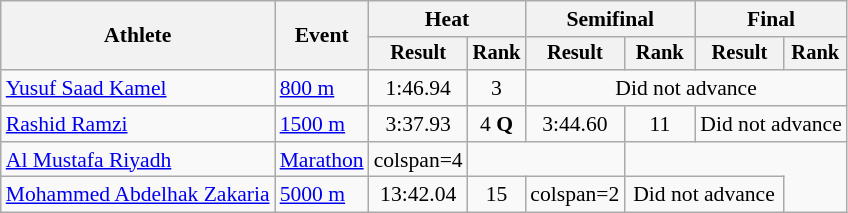<table class=wikitable style="font-size:90%">
<tr>
<th rowspan="2">Athlete</th>
<th rowspan="2">Event</th>
<th colspan="2">Heat</th>
<th colspan="2">Semifinal</th>
<th colspan="2">Final</th>
</tr>
<tr style="font-size:95%">
<th>Result</th>
<th>Rank</th>
<th>Result</th>
<th>Rank</th>
<th>Result</th>
<th>Rank</th>
</tr>
<tr align=center>
<td align=left><a href='#'>Yusuf Saad Kamel</a></td>
<td align=left><a href='#'>800 m</a></td>
<td>1:46.94</td>
<td>3</td>
<td colspan=4>Did not advance</td>
</tr>
<tr align=center>
<td align=left><a href='#'>Rashid Ramzi</a></td>
<td align=left><a href='#'>1500 m</a></td>
<td>3:37.93</td>
<td>4 <strong>Q</strong></td>
<td>3:44.60</td>
<td>11</td>
<td colspan=2>Did not advance</td>
</tr>
<tr align=center>
<td align=left><a href='#'>Al Mustafa Riyadh</a></td>
<td align=left><a href='#'>Marathon</a></td>
<td>colspan=4 </td>
<td colspan=2></td>
</tr>
<tr align=center>
<td align=left><a href='#'>Mohammed Abdelhak Zakaria</a></td>
<td align=left><a href='#'>5000 m</a></td>
<td>13:42.04</td>
<td>15</td>
<td>colspan=2 </td>
<td colspan=2>Did not advance</td>
</tr>
</table>
